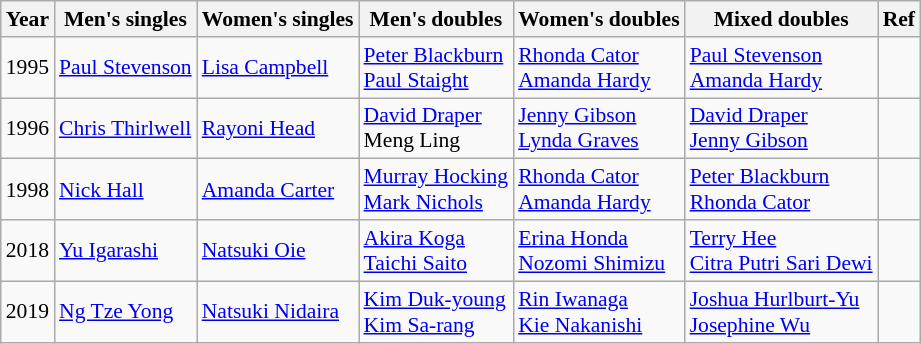<table class=wikitable style="font-size:90%;">
<tr>
<th>Year</th>
<th>Men's singles</th>
<th>Women's singles</th>
<th>Men's doubles</th>
<th>Women's doubles</th>
<th>Mixed doubles</th>
<th>Ref</th>
</tr>
<tr>
<td>1995</td>
<td> <a href='#'>Paul Stevenson</a></td>
<td> <a href='#'>Lisa Campbell</a></td>
<td> <a href='#'>Peter Blackburn</a><br> <a href='#'>Paul Staight</a></td>
<td> <a href='#'>Rhonda Cator</a><br> <a href='#'>Amanda Hardy</a></td>
<td> <a href='#'>Paul Stevenson</a><br> <a href='#'>Amanda Hardy</a></td>
<td></td>
</tr>
<tr>
<td>1996</td>
<td> <a href='#'>Chris Thirlwell</a></td>
<td> <a href='#'>Rayoni Head</a></td>
<td> <a href='#'>David Draper</a><br> Meng Ling</td>
<td> <a href='#'>Jenny Gibson</a><br> <a href='#'>Lynda Graves</a></td>
<td> <a href='#'>David Draper</a><br> <a href='#'>Jenny Gibson</a></td>
<td></td>
</tr>
<tr>
<td>1998</td>
<td> <a href='#'>Nick Hall</a></td>
<td> <a href='#'>Amanda Carter</a></td>
<td> <a href='#'>Murray Hocking</a><br> <a href='#'>Mark Nichols</a></td>
<td> <a href='#'>Rhonda Cator</a><br> <a href='#'>Amanda Hardy</a></td>
<td> <a href='#'>Peter Blackburn</a><br> <a href='#'>Rhonda Cator</a></td>
<td></td>
</tr>
<tr>
<td>2018</td>
<td> <a href='#'>Yu Igarashi</a></td>
<td> <a href='#'>Natsuki Oie</a></td>
<td> <a href='#'>Akira Koga</a><br> <a href='#'>Taichi Saito</a></td>
<td> <a href='#'>Erina Honda</a><br> <a href='#'>Nozomi Shimizu</a></td>
<td> <a href='#'>Terry Hee</a><br> <a href='#'>Citra Putri Sari Dewi</a></td>
<td></td>
</tr>
<tr>
<td>2019</td>
<td> <a href='#'>Ng Tze Yong</a></td>
<td> <a href='#'>Natsuki Nidaira</a></td>
<td> <a href='#'>Kim Duk-young</a><br> <a href='#'>Kim Sa-rang</a></td>
<td> <a href='#'>Rin Iwanaga</a><br> <a href='#'>Kie Nakanishi</a></td>
<td> <a href='#'>Joshua Hurlburt-Yu</a><br> <a href='#'>Josephine Wu</a></td>
<td></td>
</tr>
</table>
